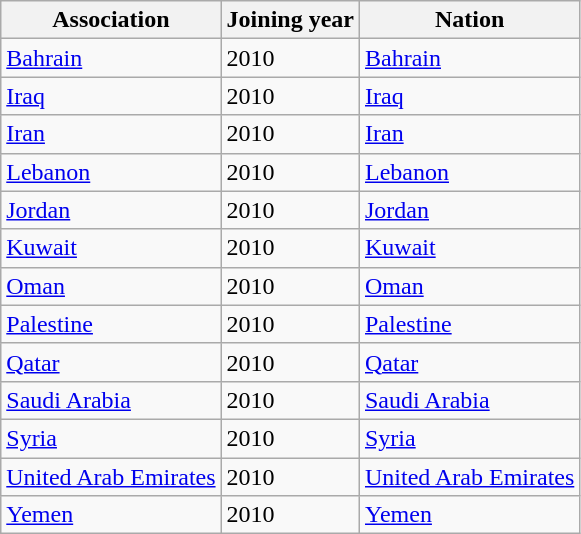<table class="wikitable sortable">
<tr>
<th>Association</th>
<th>Joining year</th>
<th>Nation</th>
</tr>
<tr>
<td> <a href='#'>Bahrain</a></td>
<td>2010</td>
<td><a href='#'>Bahrain</a></td>
</tr>
<tr>
<td> <a href='#'>Iraq</a></td>
<td>2010</td>
<td><a href='#'>Iraq</a></td>
</tr>
<tr>
<td> <a href='#'>Iran</a></td>
<td>2010</td>
<td><a href='#'>Iran</a></td>
</tr>
<tr>
<td> <a href='#'>Lebanon</a></td>
<td>2010</td>
<td><a href='#'>Lebanon</a></td>
</tr>
<tr>
<td> <a href='#'>Jordan</a></td>
<td>2010</td>
<td><a href='#'>Jordan</a></td>
</tr>
<tr>
<td> <a href='#'>Kuwait</a></td>
<td>2010</td>
<td><a href='#'>Kuwait</a></td>
</tr>
<tr>
<td> <a href='#'>Oman</a></td>
<td>2010</td>
<td><a href='#'>Oman</a></td>
</tr>
<tr>
<td> <a href='#'>Palestine</a></td>
<td>2010</td>
<td><a href='#'>Palestine</a></td>
</tr>
<tr>
<td> <a href='#'>Qatar</a></td>
<td>2010</td>
<td><a href='#'>Qatar</a></td>
</tr>
<tr>
<td> <a href='#'>Saudi Arabia</a></td>
<td>2010</td>
<td><a href='#'>Saudi Arabia</a></td>
</tr>
<tr>
<td> <a href='#'>Syria</a></td>
<td>2010</td>
<td><a href='#'>Syria</a></td>
</tr>
<tr>
<td> <a href='#'>United Arab Emirates</a></td>
<td>2010</td>
<td><a href='#'>United Arab Emirates</a></td>
</tr>
<tr>
<td> <a href='#'>Yemen</a></td>
<td>2010</td>
<td><a href='#'>Yemen</a></td>
</tr>
</table>
